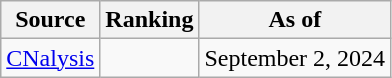<table class="wikitable" style="text-align:center">
<tr>
<th>Source</th>
<th>Ranking</th>
<th>As of</th>
</tr>
<tr>
<td align=left><a href='#'>CNalysis</a></td>
<td></td>
<td>September 2, 2024</td>
</tr>
</table>
